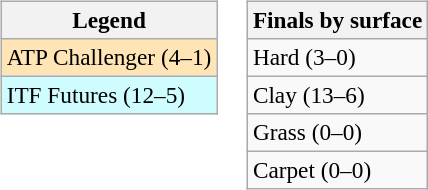<table>
<tr valign=top>
<td><br><table class=wikitable style=font-size:97%>
<tr>
<th>Legend</th>
</tr>
<tr bgcolor=moccasin>
<td>ATP Challenger (4–1)</td>
</tr>
<tr bgcolor=cffcff>
<td>ITF Futures (12–5)</td>
</tr>
</table>
</td>
<td><br><table class=wikitable style=font-size:97%>
<tr>
<th>Finals by surface</th>
</tr>
<tr>
<td>Hard (3–0)</td>
</tr>
<tr>
<td>Clay (13–6)</td>
</tr>
<tr>
<td>Grass (0–0)</td>
</tr>
<tr>
<td>Carpet (0–0)</td>
</tr>
</table>
</td>
</tr>
</table>
